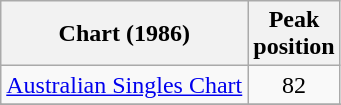<table class="wikitable sortable">
<tr>
<th>Chart (1986)</th>
<th>Peak<br>position</th>
</tr>
<tr>
<td><a href='#'>Australian Singles Chart</a></td>
<td style="text-align:center;">82</td>
</tr>
<tr>
</tr>
<tr>
</tr>
<tr>
</tr>
<tr>
</tr>
<tr>
</tr>
</table>
